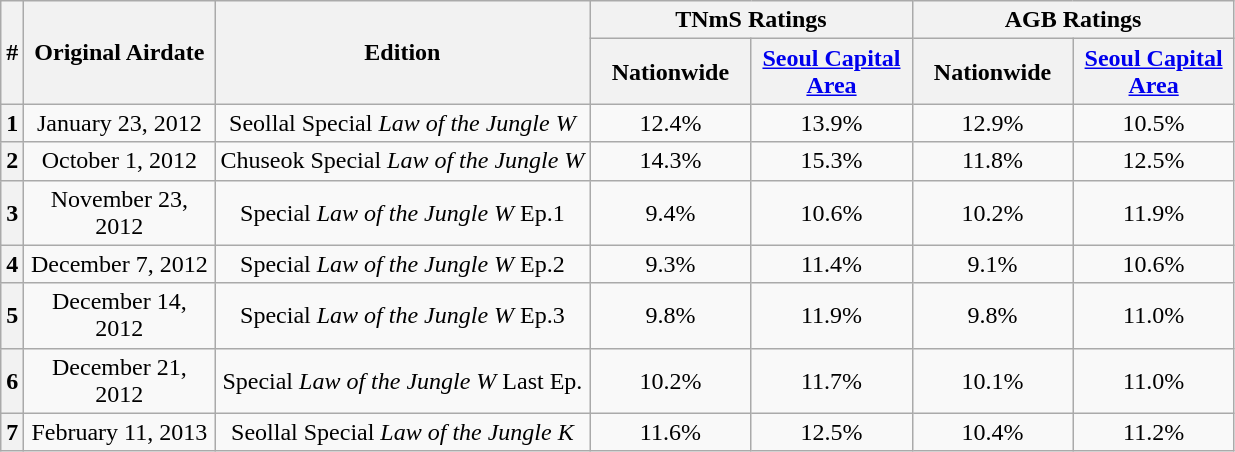<table class=wikitable style="text-align:center">
<tr>
<th rowspan="2">#</th>
<th rowspan="2" width=120>Original Airdate</th>
<th rowspan="2">Edition</th>
<th colspan="2">TNmS Ratings</th>
<th colspan="2">AGB Ratings</th>
</tr>
<tr>
<th width=100>Nationwide</th>
<th width=100><a href='#'>Seoul Capital Area</a></th>
<th width=100>Nationwide</th>
<th width=100><a href='#'>Seoul Capital Area</a></th>
</tr>
<tr>
<th>1</th>
<td>January 23, 2012</td>
<td>Seollal Special <em>Law of the Jungle W</em></td>
<td>12.4%</td>
<td>13.9%</td>
<td>12.9%</td>
<td>10.5%</td>
</tr>
<tr>
<th>2</th>
<td>October 1, 2012</td>
<td>Chuseok Special <em>Law of the Jungle W</em></td>
<td>14.3%</td>
<td>15.3%</td>
<td>11.8%</td>
<td>12.5%</td>
</tr>
<tr>
<th>3</th>
<td>November 23, 2012</td>
<td>Special <em>Law of the Jungle W</em> Ep.1</td>
<td>9.4%</td>
<td>10.6%</td>
<td>10.2%</td>
<td>11.9%</td>
</tr>
<tr>
<th>4</th>
<td>December 7, 2012</td>
<td>Special <em>Law of the Jungle W</em> Ep.2</td>
<td>9.3%</td>
<td>11.4%</td>
<td>9.1%</td>
<td>10.6%</td>
</tr>
<tr>
<th>5</th>
<td>December 14, 2012</td>
<td>Special <em>Law of the Jungle W</em> Ep.3</td>
<td>9.8%</td>
<td>11.9%</td>
<td>9.8%</td>
<td>11.0%</td>
</tr>
<tr>
<th>6</th>
<td>December 21, 2012</td>
<td>Special <em>Law of the Jungle W</em> Last Ep.</td>
<td>10.2%</td>
<td>11.7%</td>
<td>10.1%</td>
<td>11.0%</td>
</tr>
<tr>
<th>7</th>
<td>February 11, 2013</td>
<td>Seollal Special <em>Law of the Jungle K</em></td>
<td>11.6%</td>
<td>12.5%</td>
<td>10.4%</td>
<td>11.2%</td>
</tr>
</table>
